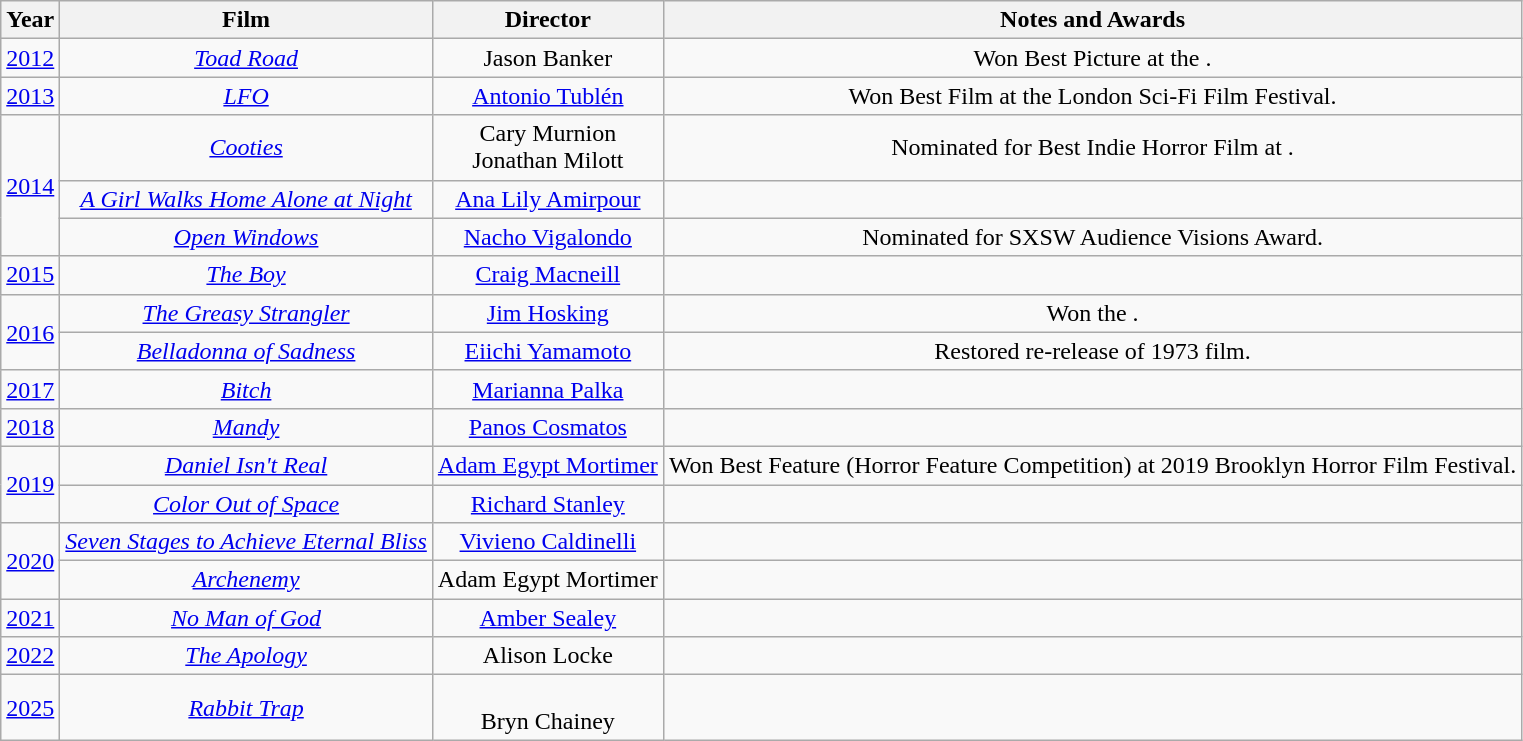<table class=wikitable style=text-align:center>
<tr>
<th>Year</th>
<th>Film</th>
<th>Director</th>
<th>Notes and Awards</th>
</tr>
<tr>
<td><a href='#'>2012</a></td>
<td><em><a href='#'>Toad Road</a></em></td>
<td>Jason Banker</td>
<td>Won Best Picture at the .</td>
</tr>
<tr>
<td><a href='#'>2013</a></td>
<td><em><a href='#'>LFO</a></em></td>
<td><a href='#'>Antonio Tublén</a></td>
<td>Won Best Film at the London Sci-Fi Film Festival.</td>
</tr>
<tr>
<td rowspan=3><a href='#'>2014</a></td>
<td><em><a href='#'>Cooties</a></em></td>
<td>Cary Murnion<br>Jonathan Milott</td>
<td>Nominated for Best Indie Horror Film at .</td>
</tr>
<tr>
<td><em><a href='#'>A Girl Walks Home Alone at Night</a></em></td>
<td><a href='#'>Ana Lily Amirpour</a></td>
<td></td>
</tr>
<tr>
<td><em><a href='#'>Open Windows</a></em></td>
<td><a href='#'>Nacho Vigalondo</a></td>
<td>Nominated for SXSW Audience Visions Award.</td>
</tr>
<tr>
<td><a href='#'>2015</a></td>
<td><em><a href='#'>The Boy</a></em></td>
<td><a href='#'>Craig Macneill</a></td>
<td></td>
</tr>
<tr>
<td rowspan=2><a href='#'>2016</a></td>
<td><em><a href='#'>The Greasy Strangler</a></em></td>
<td><a href='#'>Jim Hosking</a></td>
<td>Won the .</td>
</tr>
<tr>
<td><em><a href='#'>Belladonna of Sadness</a></em></td>
<td><a href='#'>Eiichi Yamamoto</a></td>
<td>Restored re-release of 1973 film.</td>
</tr>
<tr>
<td><a href='#'>2017</a></td>
<td><em><a href='#'>Bitch</a></em></td>
<td><a href='#'>Marianna Palka</a></td>
<td></td>
</tr>
<tr>
<td><a href='#'>2018</a></td>
<td><em><a href='#'>Mandy</a></em></td>
<td><a href='#'>Panos Cosmatos</a></td>
<td></td>
</tr>
<tr>
<td rowspan=2><a href='#'>2019</a></td>
<td><em><a href='#'>Daniel Isn't Real</a></em></td>
<td><a href='#'>Adam Egypt Mortimer</a></td>
<td>Won Best Feature (Horror Feature Competition) at 2019 Brooklyn Horror Film Festival.</td>
</tr>
<tr>
<td><em><a href='#'>Color Out of Space</a></em></td>
<td><a href='#'>Richard Stanley</a></td>
<td></td>
</tr>
<tr>
<td rowspan=2><a href='#'>2020</a></td>
<td><em><a href='#'>Seven Stages to Achieve Eternal Bliss</a></em></td>
<td><a href='#'>Vivieno Caldinelli</a></td>
<td></td>
</tr>
<tr>
<td><em><a href='#'>Archenemy</a></em></td>
<td>Adam Egypt Mortimer</td>
<td></td>
</tr>
<tr>
<td><a href='#'>2021</a></td>
<td><em><a href='#'>No Man of God</a></em></td>
<td><a href='#'>Amber Sealey</a></td>
<td></td>
</tr>
<tr>
<td><a href='#'>2022</a></td>
<td><em><a href='#'>The Apology</a></em></td>
<td>Alison Locke</td>
<td></td>
</tr>
<tr>
<td><a href='#'>2025</a></td>
<td><em><a href='#'>Rabbit Trap</a></em></td>
<td><br>Bryn Chainey</td>
<td></td>
</tr>
</table>
